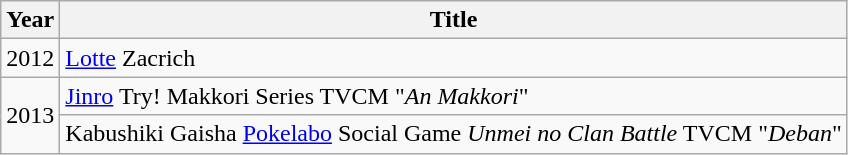<table class="wikitable">
<tr>
<th>Year</th>
<th>Title</th>
</tr>
<tr>
<td>2012</td>
<td><a href='#'>Lotte</a> Zacrich</td>
</tr>
<tr>
<td rowspan="2">2013</td>
<td><a href='#'>Jinro</a> Try! Makkori Series TVCM "<em>An Makkori</em>"</td>
</tr>
<tr>
<td>Kabushiki Gaisha <a href='#'>Pokelabo</a> Social Game <em>Unmei no Clan Battle</em> TVCM "<em>Deban</em>"</td>
</tr>
</table>
